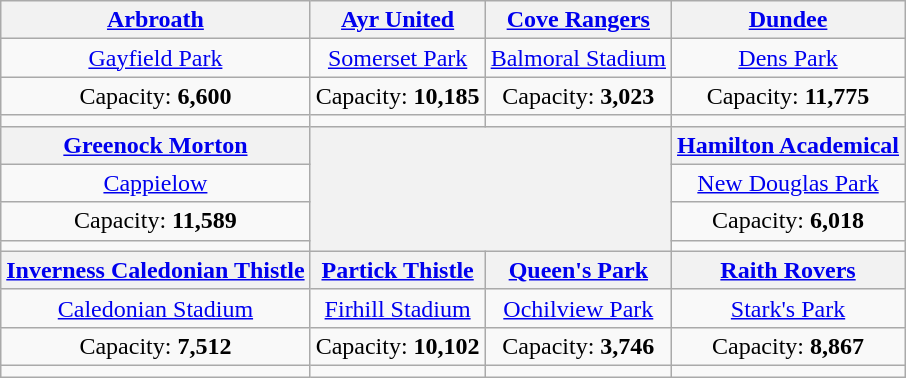<table class="wikitable" style="text-align:center">
<tr>
<th><a href='#'>Arbroath</a></th>
<th><a href='#'>Ayr United</a></th>
<th><a href='#'>Cove Rangers</a></th>
<th><a href='#'>Dundee</a></th>
</tr>
<tr>
<td><a href='#'>Gayfield Park</a></td>
<td><a href='#'>Somerset Park</a></td>
<td><a href='#'>Balmoral Stadium</a></td>
<td><a href='#'>Dens Park</a></td>
</tr>
<tr>
<td>Capacity: <strong>6,600</strong></td>
<td>Capacity: <strong>10,185</strong></td>
<td>Capacity: <strong>3,023</strong></td>
<td>Capacity: <strong>11,775</strong></td>
</tr>
<tr>
<td></td>
<td></td>
<td></td>
<td></td>
</tr>
<tr>
<th><a href='#'>Greenock Morton</a></th>
<th colspan=2 rowspan=4><br></th>
<th><a href='#'>Hamilton Academical</a></th>
</tr>
<tr>
<td><a href='#'>Cappielow</a></td>
<td><a href='#'>New Douglas Park</a></td>
</tr>
<tr>
<td>Capacity: <strong>11,589</strong></td>
<td>Capacity: <strong>6,018</strong></td>
</tr>
<tr>
<td></td>
<td></td>
</tr>
<tr>
<th><a href='#'>Inverness Caledonian Thistle</a></th>
<th><a href='#'>Partick Thistle</a></th>
<th><a href='#'>Queen's Park</a></th>
<th><a href='#'>Raith Rovers</a></th>
</tr>
<tr>
<td><a href='#'>Caledonian Stadium</a></td>
<td><a href='#'>Firhill Stadium</a></td>
<td><a href='#'>Ochilview Park</a></td>
<td><a href='#'>Stark's Park</a></td>
</tr>
<tr>
<td>Capacity: <strong>7,512</strong></td>
<td>Capacity: <strong>10,102</strong></td>
<td>Capacity: <strong>3,746</strong></td>
<td>Capacity: <strong>8,867</strong></td>
</tr>
<tr>
<td></td>
<td></td>
<td></td>
<td></td>
</tr>
</table>
